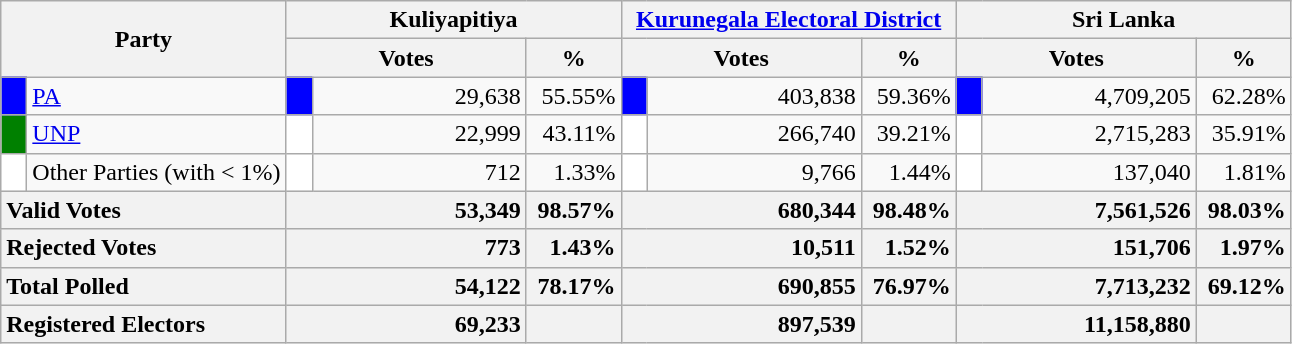<table class="wikitable">
<tr>
<th colspan="2" width="144px"rowspan="2">Party</th>
<th colspan="3" width="216px">Kuliyapitiya</th>
<th colspan="3" width="216px"><a href='#'>Kurunegala Electoral District</a></th>
<th colspan="3" width="216px">Sri Lanka</th>
</tr>
<tr>
<th colspan="2" width="144px">Votes</th>
<th>%</th>
<th colspan="2" width="144px">Votes</th>
<th>%</th>
<th colspan="2" width="144px">Votes</th>
<th>%</th>
</tr>
<tr>
<td style="background-color:blue;" width="10px"></td>
<td style="text-align:left;"><a href='#'>PA</a></td>
<td style="background-color:blue;" width="10px"></td>
<td style="text-align:right;">29,638</td>
<td style="text-align:right;">55.55%</td>
<td style="background-color:blue;" width="10px"></td>
<td style="text-align:right;">403,838</td>
<td style="text-align:right;">59.36%</td>
<td style="background-color:blue;" width="10px"></td>
<td style="text-align:right;">4,709,205</td>
<td style="text-align:right;">62.28%</td>
</tr>
<tr>
<td style="background-color:green;" width="10px"></td>
<td style="text-align:left;"><a href='#'>UNP</a></td>
<td style="background-color:white;" width="10px"></td>
<td style="text-align:right;">22,999</td>
<td style="text-align:right;">43.11%</td>
<td style="background-color:white;" width="10px"></td>
<td style="text-align:right;">266,740</td>
<td style="text-align:right;">39.21%</td>
<td style="background-color:white;" width="10px"></td>
<td style="text-align:right;">2,715,283</td>
<td style="text-align:right;">35.91%</td>
</tr>
<tr>
<td style="background-color:white;" width="10px"></td>
<td style="text-align:left;">Other Parties (with < 1%)</td>
<td style="background-color:white;" width="10px"></td>
<td style="text-align:right;">712</td>
<td style="text-align:right;">1.33%</td>
<td style="background-color:white;" width="10px"></td>
<td style="text-align:right;">9,766</td>
<td style="text-align:right;">1.44%</td>
<td style="background-color:white;" width="10px"></td>
<td style="text-align:right;">137,040</td>
<td style="text-align:right;">1.81%</td>
</tr>
<tr>
<th colspan="2" width="144px"style="text-align:left;">Valid Votes</th>
<th style="text-align:right;"colspan="2" width="144px">53,349</th>
<th style="text-align:right;">98.57%</th>
<th style="text-align:right;"colspan="2" width="144px">680,344</th>
<th style="text-align:right;">98.48%</th>
<th style="text-align:right;"colspan="2" width="144px">7,561,526</th>
<th style="text-align:right;">98.03%</th>
</tr>
<tr>
<th colspan="2" width="144px"style="text-align:left;">Rejected Votes</th>
<th style="text-align:right;"colspan="2" width="144px">773</th>
<th style="text-align:right;">1.43%</th>
<th style="text-align:right;"colspan="2" width="144px">10,511</th>
<th style="text-align:right;">1.52%</th>
<th style="text-align:right;"colspan="2" width="144px">151,706</th>
<th style="text-align:right;">1.97%</th>
</tr>
<tr>
<th colspan="2" width="144px"style="text-align:left;">Total Polled</th>
<th style="text-align:right;"colspan="2" width="144px">54,122</th>
<th style="text-align:right;">78.17%</th>
<th style="text-align:right;"colspan="2" width="144px">690,855</th>
<th style="text-align:right;">76.97%</th>
<th style="text-align:right;"colspan="2" width="144px">7,713,232</th>
<th style="text-align:right;">69.12%</th>
</tr>
<tr>
<th colspan="2" width="144px"style="text-align:left;">Registered Electors</th>
<th style="text-align:right;"colspan="2" width="144px">69,233</th>
<th></th>
<th style="text-align:right;"colspan="2" width="144px">897,539</th>
<th></th>
<th style="text-align:right;"colspan="2" width="144px">11,158,880</th>
<th></th>
</tr>
</table>
